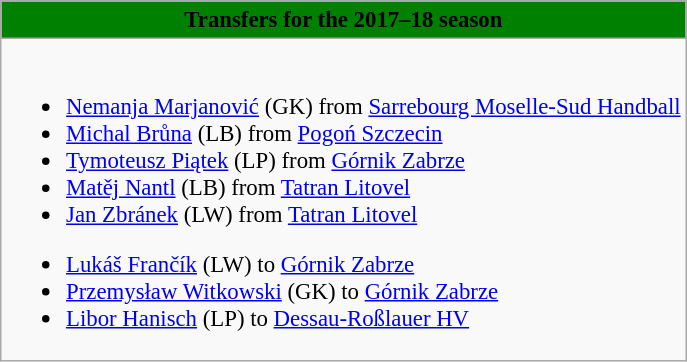<table class="wikitable collapsible collapsed" style="font-size:95%">
<tr>
<th style="color:#000000; background:green"> <strong>Transfers for the 2017–18 season</strong></th>
</tr>
<tr>
<td><br>
<ul><li> <a href='#'>Nemanja Marjanović</a> (GK) from  <a href='#'>Sarrebourg Moselle-Sud Handball</a></li><li> <a href='#'>Michal Brůna</a> (LB) from  <a href='#'>Pogoń Szczecin</a></li><li> <a href='#'>Tymoteusz Piątek</a> (LP) from  <a href='#'>Górnik Zabrze</a></li><li> <a href='#'>Matěj Nantl</a> (LB) from  <a href='#'>Tatran Litovel</a></li><li> <a href='#'>Jan Zbránek</a> (LW) from  <a href='#'>Tatran Litovel</a></li></ul><ul><li> <a href='#'>Lukáš Frančík</a> (LW) to  <a href='#'>Górnik Zabrze</a></li><li> <a href='#'>Przemysław Witkowski</a> (GK) to  <a href='#'>Górnik Zabrze</a></li><li> <a href='#'>Libor Hanisch</a> (LP) to  <a href='#'>Dessau-Roßlauer HV</a></li></ul></td>
</tr>
</table>
